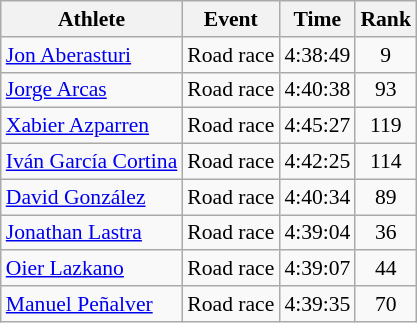<table class="wikitable" style="font-size:90%">
<tr>
<th>Athlete</th>
<th>Event</th>
<th>Time</th>
<th>Rank</th>
</tr>
<tr align=center>
<td align=left><a href='#'>Jon Aberasturi</a></td>
<td align=left>Road race</td>
<td>4:38:49</td>
<td>9</td>
</tr>
<tr align=center>
<td align=left><a href='#'>Jorge Arcas</a></td>
<td align=left>Road race</td>
<td>4:40:38</td>
<td>93</td>
</tr>
<tr align=center>
<td align=left><a href='#'>Xabier Azparren</a></td>
<td align=left>Road race</td>
<td>4:45:27</td>
<td>119</td>
</tr>
<tr align=center>
<td align=left><a href='#'>Iván García Cortina</a></td>
<td align=left>Road race</td>
<td>4:42:25</td>
<td>114</td>
</tr>
<tr align=center>
<td align=left><a href='#'>David González</a></td>
<td align=left>Road race</td>
<td>4:40:34</td>
<td>89</td>
</tr>
<tr align=center>
<td align=left><a href='#'>Jonathan Lastra</a></td>
<td align=left>Road race</td>
<td>4:39:04</td>
<td>36</td>
</tr>
<tr align=center>
<td align=left><a href='#'>Oier Lazkano</a></td>
<td align=left>Road race</td>
<td>4:39:07</td>
<td>44</td>
</tr>
<tr align=center>
<td align=left><a href='#'>Manuel Peñalver</a></td>
<td align=left>Road race</td>
<td>4:39:35</td>
<td>70</td>
</tr>
</table>
